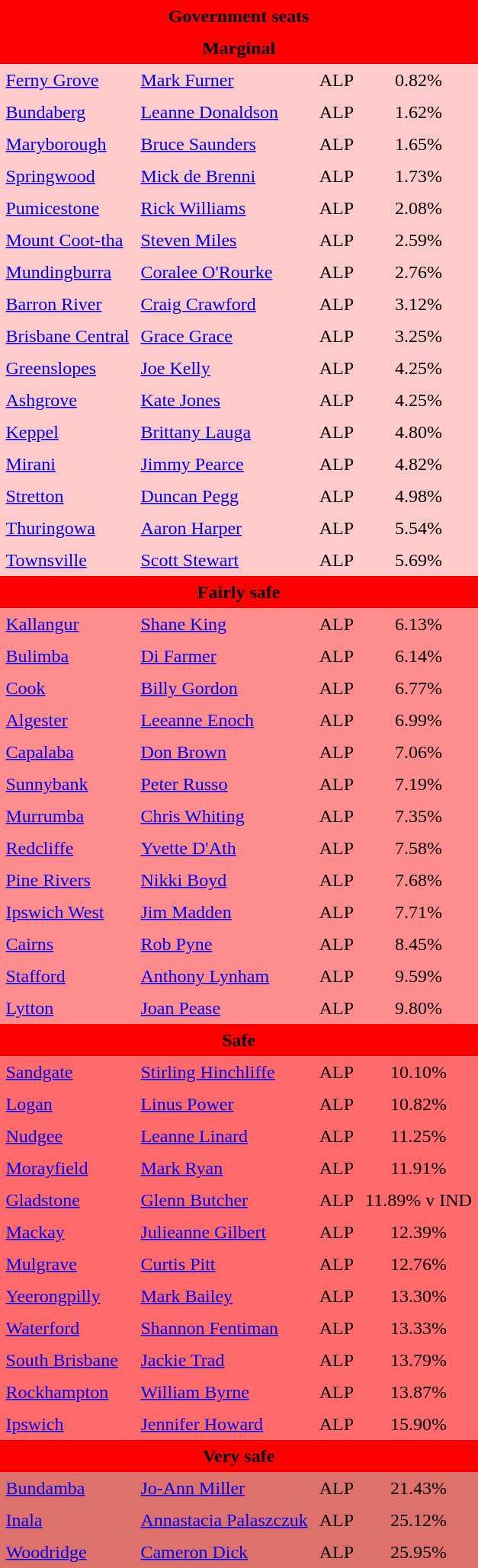<table class="toccolours" cellpadding="5" cellspacing="0" style="float:left; margin-right:.5em; margin-top:.4em; font-size:90 ppt;">
<tr>
<td colspan="4"  style="text-align:center; background:red;"><span><strong>Government seats</strong></span></td>
</tr>
<tr>
<td colspan="4"  style="text-align:center; background:red;"><span><strong>Marginal</strong></span></td>
</tr>
<tr>
<td style="text-align:left; background:#ffcaca;"><a href='#'>Ferny Grove</a></td>
<td style="text-align:left; background:#ffcaca;"><a href='#'>Mark Furner</a></td>
<td style="text-align:left; background:#ffcaca;">ALP</td>
<td style="text-align:center; background:#ffcaca;">0.82%</td>
</tr>
<tr>
<td style="text-align:left; background:#ffcaca;"><a href='#'>Bundaberg</a></td>
<td style="text-align:left; background:#ffcaca;"><a href='#'>Leanne Donaldson</a></td>
<td style="text-align:left; background:#ffcaca;">ALP</td>
<td style="text-align:center; background:#ffcaca;">1.62%</td>
</tr>
<tr>
<td style="text-align:left; background:#ffcaca;"><a href='#'>Maryborough</a></td>
<td style="text-align:left; background:#ffcaca;"><a href='#'>Bruce Saunders</a></td>
<td style="text-align:left; background:#ffcaca;">ALP</td>
<td style="text-align:center; background:#ffcaca;">1.65%</td>
</tr>
<tr>
<td style="text-align:left; background:#ffcaca;"><a href='#'>Springwood</a></td>
<td style="text-align:left; background:#ffcaca;"><a href='#'>Mick de Brenni</a></td>
<td style="text-align:left; background:#ffcaca;">ALP</td>
<td style="text-align:center; background:#ffcaca;">1.73%</td>
</tr>
<tr>
<td style="text-align:left; background:#ffcaca;"><a href='#'>Pumicestone</a></td>
<td style="text-align:left; background:#ffcaca;"><a href='#'>Rick Williams</a></td>
<td style="text-align:left; background:#ffcaca;">ALP</td>
<td style="text-align:center; background:#ffcaca;">2.08%</td>
</tr>
<tr>
<td style="text-align:left; background:#ffcaca;"><a href='#'>Mount Coot-tha</a></td>
<td style="text-align:left; background:#ffcaca;"><a href='#'>Steven Miles</a></td>
<td style="text-align:left; background:#ffcaca;">ALP</td>
<td style="text-align:center; background:#ffcaca">2.59%</td>
</tr>
<tr>
<td style="text-align:left; background:#ffcaca;"><a href='#'>Mundingburra</a></td>
<td style="text-align:left; background:#ffcaca;"><a href='#'>Coralee O'Rourke</a></td>
<td style="text-align:left; background:#ffcaca;">ALP</td>
<td style="text-align:center; background:#ffcaca;">2.76%</td>
</tr>
<tr>
<td style="text-align:left; background:#ffcaca;"><a href='#'>Barron River</a></td>
<td style="text-align:left; background:#ffcaca;"><a href='#'>Craig Crawford</a></td>
<td style="text-align:left; background:#ffcaca;">ALP</td>
<td style="text-align:center; background:#ffcaca;">3.12%</td>
</tr>
<tr>
<td style="text-align:left; background:#ffcaca;"><a href='#'>Brisbane Central</a></td>
<td style="text-align:left; background:#ffcaca;"><a href='#'>Grace Grace</a></td>
<td style="text-align:left; background:#ffcaca;">ALP</td>
<td style="text-align:center; background:#ffcaca;">3.25%</td>
</tr>
<tr>
<td style="text-align:left; background:#ffcaca;"><a href='#'>Greenslopes</a></td>
<td style="text-align:left; background:#ffcaca;"><a href='#'>Joe Kelly</a></td>
<td style="text-align:left; background:#ffcaca;">ALP</td>
<td style="text-align:center; background:#ffcaca;">4.25%</td>
</tr>
<tr>
<td style="text-align:left; background:#ffcaca;"><a href='#'>Ashgrove</a></td>
<td style="text-align:left; background:#ffcaca;"><a href='#'>Kate Jones</a></td>
<td style="text-align:left; background:#ffcaca;">ALP</td>
<td style="text-align:center; background:#ffcaca;">4.25%</td>
</tr>
<tr>
<td style="text-align:left; background:#ffcaca;"><a href='#'>Keppel</a></td>
<td style="text-align:left; background:#ffcaca;"><a href='#'>Brittany Lauga</a></td>
<td style="text-align:left; background:#ffcaca;">ALP</td>
<td style="text-align:center; background:#ffcaca;">4.80%</td>
</tr>
<tr>
<td style="text-align:left; background:#ffcaca;"><a href='#'>Mirani</a></td>
<td style="text-align:left; background:#ffcaca;"><a href='#'>Jimmy Pearce</a></td>
<td style="text-align:left; background:#ffcaca;">ALP</td>
<td style="text-align:center; background:#ffcaca;">4.82%</td>
</tr>
<tr>
<td style="text-align:left; background:#ffcaca;"><a href='#'>Stretton</a></td>
<td style="text-align:left; background:#ffcaca;"><a href='#'>Duncan Pegg</a></td>
<td style="text-align:left; background:#ffcaca;">ALP</td>
<td style="text-align:center; background:#ffcaca;">4.98%</td>
</tr>
<tr>
<td style="text-align:left; background:#ffcaca;"><a href='#'>Thuringowa</a></td>
<td style="text-align:left; background:#ffcaca;"><a href='#'>Aaron Harper</a></td>
<td style="text-align:left; background:#ffcaca;">ALP</td>
<td style="text-align:center; background:#ffcaca;">5.54%</td>
</tr>
<tr>
<td style="text-align:left; background:#ffcaca;"><a href='#'>Townsville</a></td>
<td style="text-align:left; background:#ffcaca;"><a href='#'>Scott Stewart</a></td>
<td style="text-align:left; background:#ffcaca;">ALP</td>
<td style="text-align:center; background:#ffcaca;">5.69%</td>
</tr>
<tr>
<td colspan="4"  style="text-align:center; background:red;"><span><strong>Fairly safe</strong></span></td>
</tr>
<tr>
<td style="text-align:left; background:#ff8d8d;"><a href='#'>Kallangur</a></td>
<td style="text-align:left; background:#ff8d8d;"><a href='#'>Shane King</a></td>
<td style="text-align:left; background:#ff8d8d;">ALP</td>
<td style="text-align:center; background:#ff8d8d;">6.13%</td>
</tr>
<tr>
<td style="text-align:left; background:#ff8d8d;"><a href='#'>Bulimba</a></td>
<td style="text-align:left; background:#ff8d8d;"><a href='#'>Di Farmer</a></td>
<td style="text-align:left; background:#ff8d8d;">ALP</td>
<td style="text-align:center; background:#ff8d8d;">6.14%</td>
</tr>
<tr>
<td style="text-align:left; background:#ff8d8d;"><a href='#'>Cook</a></td>
<td style="text-align:left; background:#ff8d8d;"><a href='#'>Billy Gordon</a></td>
<td style="text-align:left; background:#ff8d8d;">ALP</td>
<td style="text-align:center; background:#ff8d8d;">6.77%</td>
</tr>
<tr>
<td style="text-align:left; background:#ff8d8d;"><a href='#'>Algester</a></td>
<td style="text-align:left; background:#ff8d8d;"><a href='#'>Leeanne Enoch</a></td>
<td style="text-align:left; background:#ff8d8d;">ALP</td>
<td style="text-align:center; background:#ff8d8d;">6.99%</td>
</tr>
<tr>
<td style="text-align:left; background:#ff8d8d;"><a href='#'>Capalaba</a></td>
<td style="text-align:left; background:#ff8d8d;"><a href='#'>Don Brown</a></td>
<td style="text-align:left; background:#ff8d8d;">ALP</td>
<td style="text-align:center; background:#ff8d8d;">7.06%</td>
</tr>
<tr>
<td style="text-align:left; background:#ff8d8d;"><a href='#'>Sunnybank</a></td>
<td style="text-align:left; background:#ff8d8d;"><a href='#'>Peter Russo</a></td>
<td style="text-align:left; background:#ff8d8d;">ALP</td>
<td style="text-align:center; background:#ff8d8d;">7.19%</td>
</tr>
<tr>
<td style="text-align:left; background:#ff8d8d;"><a href='#'>Murrumba</a></td>
<td style="text-align:left; background:#ff8d8d;"><a href='#'>Chris Whiting</a></td>
<td style="text-align:left; background:#ff8d8d;">ALP</td>
<td style="text-align:center; background:#ff8d8d;">7.35%</td>
</tr>
<tr>
<td style="text-align:left; background:#ff8d8d;"><a href='#'>Redcliffe</a></td>
<td style="text-align:left; background:#ff8d8d;"><a href='#'>Yvette D'Ath</a></td>
<td style="text-align:left; background:#ff8d8d;">ALP</td>
<td style="text-align:center; background:#ff8d8d;">7.58%</td>
</tr>
<tr>
<td style="text-align:left; background:#ff8d8d;"><a href='#'>Pine Rivers</a></td>
<td style="text-align:left; background:#ff8d8d;"><a href='#'>Nikki Boyd</a></td>
<td style="text-align:left; background:#ff8d8d;">ALP</td>
<td style="text-align:center; background:#ff8d8d;">7.68%</td>
</tr>
<tr>
<td style="text-align:left; background:#ff8d8d;"><a href='#'>Ipswich West</a></td>
<td style="text-align:left; background:#ff8d8d;"><a href='#'>Jim Madden</a></td>
<td style="text-align:left; background:#ff8d8d;">ALP</td>
<td style="text-align:center; background:#ff8d8d;">7.71%</td>
</tr>
<tr>
<td style="text-align:left; background:#ff8d8d;"><a href='#'>Cairns</a></td>
<td style="text-align:left; background:#ff8d8d;"><a href='#'>Rob Pyne</a></td>
<td style="text-align:left; background:#ff8d8d;">ALP</td>
<td style="text-align:center; background:#ff8d8d;">8.45%</td>
</tr>
<tr>
<td style="text-align:left; background:#ff8d8d;"><a href='#'>Stafford</a></td>
<td style="text-align:left; background:#ff8d8d;"><a href='#'>Anthony Lynham</a></td>
<td style="text-align:left; background:#ff8d8d;">ALP</td>
<td style="text-align:center; background:#ff8d8d;">9.59%</td>
</tr>
<tr>
<td style="text-align:left; background:#ff8d8d;"><a href='#'>Lytton</a></td>
<td style="text-align:left; background:#ff8d8d;"><a href='#'>Joan Pease</a></td>
<td style="text-align:left; background:#ff8d8d;">ALP</td>
<td style="text-align:center; background:#ff8d8d;">9.80%</td>
</tr>
<tr>
<td colspan="4"  style="text-align:center; background:red;"><span><strong>Safe</strong></span></td>
</tr>
<tr>
<td style="text-align:left; background:#ff6b6b;"><a href='#'>Sandgate</a></td>
<td style="text-align:left; background:#ff6b6b;"><a href='#'>Stirling Hinchliffe</a></td>
<td style="text-align:left; background:#ff6b6b;">ALP</td>
<td style="text-align:center; background:#ff6b6b;">10.10%</td>
</tr>
<tr>
<td style="text-align:left; background:#ff6b6b;"><a href='#'>Logan</a></td>
<td style="text-align:left; background:#ff6b6b;"><a href='#'>Linus Power</a></td>
<td style="text-align:left; background:#ff6b6b;">ALP</td>
<td style="text-align:center; background:#ff6b6b;">10.82%</td>
</tr>
<tr>
<td style="text-align:left; background:#ff6b6b;"><a href='#'>Nudgee</a></td>
<td style="text-align:left; background:#ff6b6b;"><a href='#'>Leanne Linard</a></td>
<td style="text-align:left; background:#ff6b6b;">ALP</td>
<td style="text-align:center; background:#ff6b6b;">11.25%</td>
</tr>
<tr>
<td style="text-align:left; background:#ff6b6b;"><a href='#'>Morayfield</a></td>
<td style="text-align:left; background:#ff6b6b;"><a href='#'>Mark Ryan</a></td>
<td style="text-align:left; background:#ff6b6b;">ALP</td>
<td style="text-align:center; background:#ff6b6b;">11.91%</td>
</tr>
<tr>
<td style="text-align:left; background:#ff6b6b;"><a href='#'>Gladstone</a></td>
<td style="text-align:left; background:#ff6b6b;"><a href='#'>Glenn Butcher</a></td>
<td style="text-align:left; background:#ff6b6b;">ALP</td>
<td style="text-align:center; background:#ff6b6b;">11.89% v IND</td>
</tr>
<tr>
<td style="text-align:left; background:#ff6b6b;"><a href='#'>Mackay</a></td>
<td style="text-align:left; background:#ff6b6b;"><a href='#'>Julieanne Gilbert</a></td>
<td style="text-align:left; background:#ff6b6b;">ALP</td>
<td style="text-align:center; background:#ff6b6b;">12.39%</td>
</tr>
<tr>
<td style="text-align:left; background:#ff6b6b;"><a href='#'>Mulgrave</a></td>
<td style="text-align:left; background:#ff6b6b;"><a href='#'>Curtis Pitt</a></td>
<td style="text-align:left; background:#ff6b6b;">ALP</td>
<td style="text-align:center; background:#ff6b6b;">12.76%</td>
</tr>
<tr>
<td style="text-align:left; background:#ff6b6b;"><a href='#'>Yeerongpilly</a></td>
<td style="text-align:left; background:#ff6b6b;"><a href='#'>Mark Bailey</a></td>
<td style="text-align:left; background:#ff6b6b;">ALP</td>
<td style="text-align:center; background:#ff6b6b;">13.30%</td>
</tr>
<tr>
<td style="text-align:left; background:#ff6b6b;"><a href='#'>Waterford</a></td>
<td style="text-align:left; background:#ff6b6b;"><a href='#'>Shannon Fentiman</a></td>
<td style="text-align:left; background:#ff6b6b;">ALP</td>
<td style="text-align:center; background:#ff6b6b;">13.33%</td>
</tr>
<tr>
<td style="text-align:left; background:#ff6b6b;"><a href='#'>South Brisbane</a></td>
<td style="text-align:left; background:#ff6b6b;"><a href='#'>Jackie Trad</a></td>
<td style="text-align:left; background:#ff6b6b;">ALP</td>
<td style="text-align:center; background:#ff6b6b;">13.79%</td>
</tr>
<tr>
<td style="text-align:left; background:#ff6b6b;"><a href='#'>Rockhampton</a></td>
<td style="text-align:left; background:#ff6b6b;"><a href='#'>William Byrne</a></td>
<td style="text-align:left; background:#ff6b6b;">ALP</td>
<td style="text-align:center; background:#ff6b6b;">13.87%</td>
</tr>
<tr>
<td style="text-align:left; background:#ff6b6b;"><a href='#'>Ipswich</a></td>
<td style="text-align:left; background:#ff6b6b;"><a href='#'>Jennifer Howard</a></td>
<td style="text-align:left; background:#ff6b6b;">ALP</td>
<td style="text-align:center; background:#ff6b6b;">15.90%</td>
</tr>
<tr>
<td colspan="4"  style="text-align:center; background:red;"><span><strong>Very safe</strong></span></td>
</tr>
<tr>
<td style="text-align:left; background:#df716d;"><a href='#'>Bundamba</a></td>
<td style="text-align:left; background:#df716d;"><a href='#'>Jo-Ann Miller</a></td>
<td style="text-align:left; background:#df716d;">ALP</td>
<td style="text-align:center; background:#df716d;">21.43%</td>
</tr>
<tr>
<td style="text-align:left; background:#df716d;"><a href='#'>Inala</a></td>
<td style="text-align:left; background:#df716d;"><a href='#'>Annastacia Palaszczuk</a></td>
<td style="text-align:left; background:#df716d;">ALP</td>
<td style="text-align:center; background:#df716d;">25.12%</td>
</tr>
<tr>
<td style="text-align:left; background:#df716d;"><a href='#'>Woodridge</a></td>
<td style="text-align:left; background:#df716d;"><a href='#'>Cameron Dick</a></td>
<td style="text-align:left; background:#df716d;">ALP</td>
<td style="text-align:center; background:#df716d;">25.95%</td>
</tr>
<tr>
</tr>
</table>
